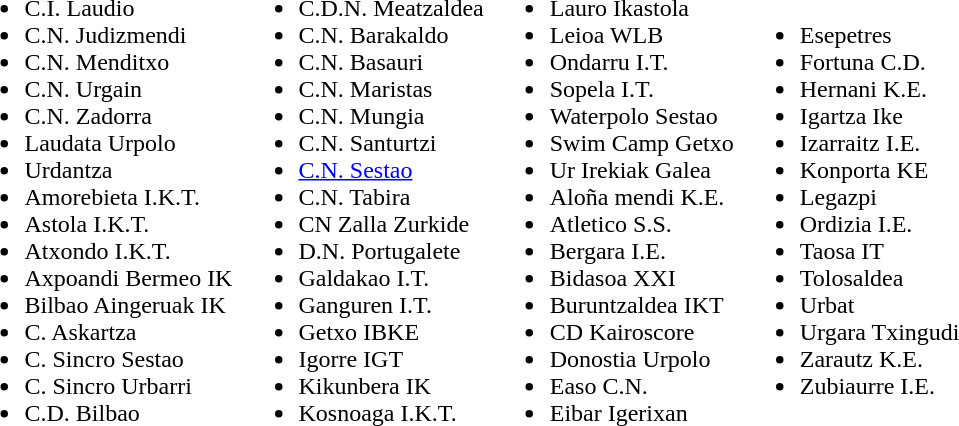<table>
<tr>
<td><br><ul><li>C.I. Laudio</li><li>C.N. Judizmendi</li><li>C.N. Menditxo</li><li>C.N. Urgain</li><li>C.N. Zadorra</li><li>Laudata Urpolo</li><li>Urdantza</li><li>Amorebieta I.K.T.</li><li>Astola I.K.T.</li><li>Atxondo I.K.T.</li><li>Axpoandi Bermeo IK</li><li>Bilbao Aingeruak IK</li><li>C. Askartza</li><li>C. Sincro Sestao</li><li>C. Sincro Urbarri</li><li>C.D. Bilbao</li></ul></td>
<td><br><ul><li>C.D.N. Meatzaldea</li><li>C.N. Barakaldo</li><li>C.N. Basauri</li><li>C.N. Maristas</li><li>C.N. Mungia</li><li>C.N. Santurtzi</li><li><a href='#'>C.N. Sestao</a></li><li>C.N. Tabira</li><li>CN Zalla Zurkide</li><li>D.N. Portugalete</li><li>Galdakao I.T.</li><li>Ganguren I.T.</li><li>Getxo IBKE</li><li>Igorre IGT</li><li>Kikunbera IK</li><li>Kosnoaga I.K.T.</li></ul></td>
<td><br><ul><li>Lauro Ikastola</li><li>Leioa WLB</li><li>Ondarru I.T.</li><li>Sopela I.T.</li><li>Waterpolo Sestao</li><li>Swim Camp Getxo</li><li>Ur Irekiak Galea</li><li>Aloña mendi K.E.</li><li>Atletico S.S.</li><li>Bergara I.E.</li><li>Bidasoa XXI</li><li>Buruntzaldea IKT</li><li>CD Kairoscore</li><li>Donostia Urpolo</li><li>Easo C.N.</li><li>Eibar Igerixan</li></ul></td>
<td><br><ul><li>Esepetres</li><li>Fortuna C.D.</li><li>Hernani K.E.</li><li>Igartza Ike</li><li>Izarraitz I.E.</li><li>Konporta KE</li><li>Legazpi</li><li>Ordizia I.E.</li><li>Taosa IT</li><li>Tolosaldea</li><li>Urbat</li><li>Urgara Txingudi</li><li>Zarautz K.E.</li><li>Zubiaurre I.E.</li></ul></td>
</tr>
</table>
